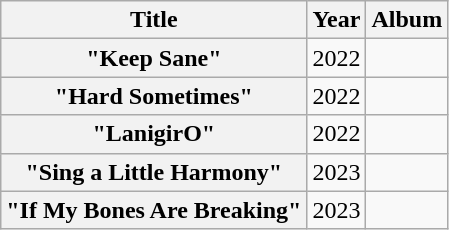<table class="wikitable plainrowheaders" style="text-align:center;">
<tr>
<th scope="col">Title</th>
<th scope="col">Year</th>
<th scope="col">Album</th>
</tr>
<tr>
<th scope="row">"Keep Sane"</th>
<td>2022</td>
<td></td>
</tr>
<tr>
<th scope="row">"Hard Sometimes"</th>
<td>2022</td>
<td></td>
</tr>
<tr>
<th scope="row">"LanigirO"</th>
<td>2022</td>
<td></td>
</tr>
<tr>
<th scope="row">"Sing a Little Harmony"</th>
<td>2023</td>
<td></td>
</tr>
<tr>
<th scope="row">"If My Bones Are Breaking"</th>
<td>2023</td>
<td></td>
</tr>
</table>
